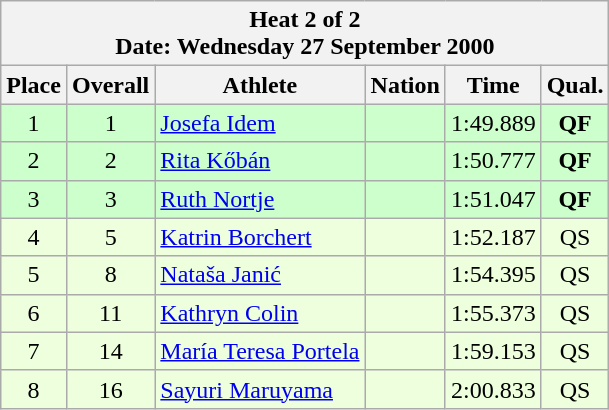<table class="wikitable sortable">
<tr>
<th colspan=6>Heat 2 of 2 <br> Date: Wednesday 27 September 2000</th>
</tr>
<tr>
<th rowspan=1>Place</th>
<th rowspan=1>Overall</th>
<th rowspan=1>Athlete</th>
<th rowspan=1>Nation</th>
<th rowspan=1>Time</th>
<th rowspan=1>Qual.</th>
</tr>
<tr bgcolor = "ccffcc">
<td align="center">1</td>
<td align="center">1</td>
<td align="left"><a href='#'>Josefa Idem</a></td>
<td align="left"></td>
<td align="center">1:49.889</td>
<td align="center"><strong>QF</strong></td>
</tr>
<tr bgcolor = "ccffcc">
<td align="center">2</td>
<td align="center">2</td>
<td align="left"><a href='#'>Rita Kőbán</a></td>
<td align="left"></td>
<td align="center">1:50.777</td>
<td align="center"><strong>QF</strong></td>
</tr>
<tr bgcolor = "ccffcc">
<td align="center">3</td>
<td align="center">3</td>
<td align="left"><a href='#'>Ruth Nortje</a></td>
<td align="left"></td>
<td align="center">1:51.047</td>
<td align="center"><strong>QF</strong></td>
</tr>
<tr bgcolor = "eeffdd">
<td align="center">4</td>
<td align="center">5</td>
<td align="left"><a href='#'>Katrin Borchert</a></td>
<td align="left"></td>
<td align="center">1:52.187</td>
<td align="center">QS</td>
</tr>
<tr bgcolor = "eeffdd">
<td align="center">5</td>
<td align="center">8</td>
<td align="left"><a href='#'>Nataša Janić</a></td>
<td align="left"></td>
<td align="center">1:54.395</td>
<td align="center">QS</td>
</tr>
<tr bgcolor = "eeffdd">
<td align="center">6</td>
<td align="center">11</td>
<td align="left"><a href='#'>Kathryn Colin</a></td>
<td align="left"></td>
<td align="center">1:55.373</td>
<td align="center">QS</td>
</tr>
<tr bgcolor = "eeffdd">
<td align="center">7</td>
<td align="center">14</td>
<td align="left"><a href='#'>María Teresa Portela</a></td>
<td align="left"></td>
<td align="center">1:59.153</td>
<td align="center">QS</td>
</tr>
<tr bgcolor = "eeffdd">
<td align="center">8</td>
<td align="center">16</td>
<td align="left"><a href='#'>Sayuri Maruyama</a></td>
<td align="left"></td>
<td align="center">2:00.833</td>
<td align="center">QS</td>
</tr>
</table>
